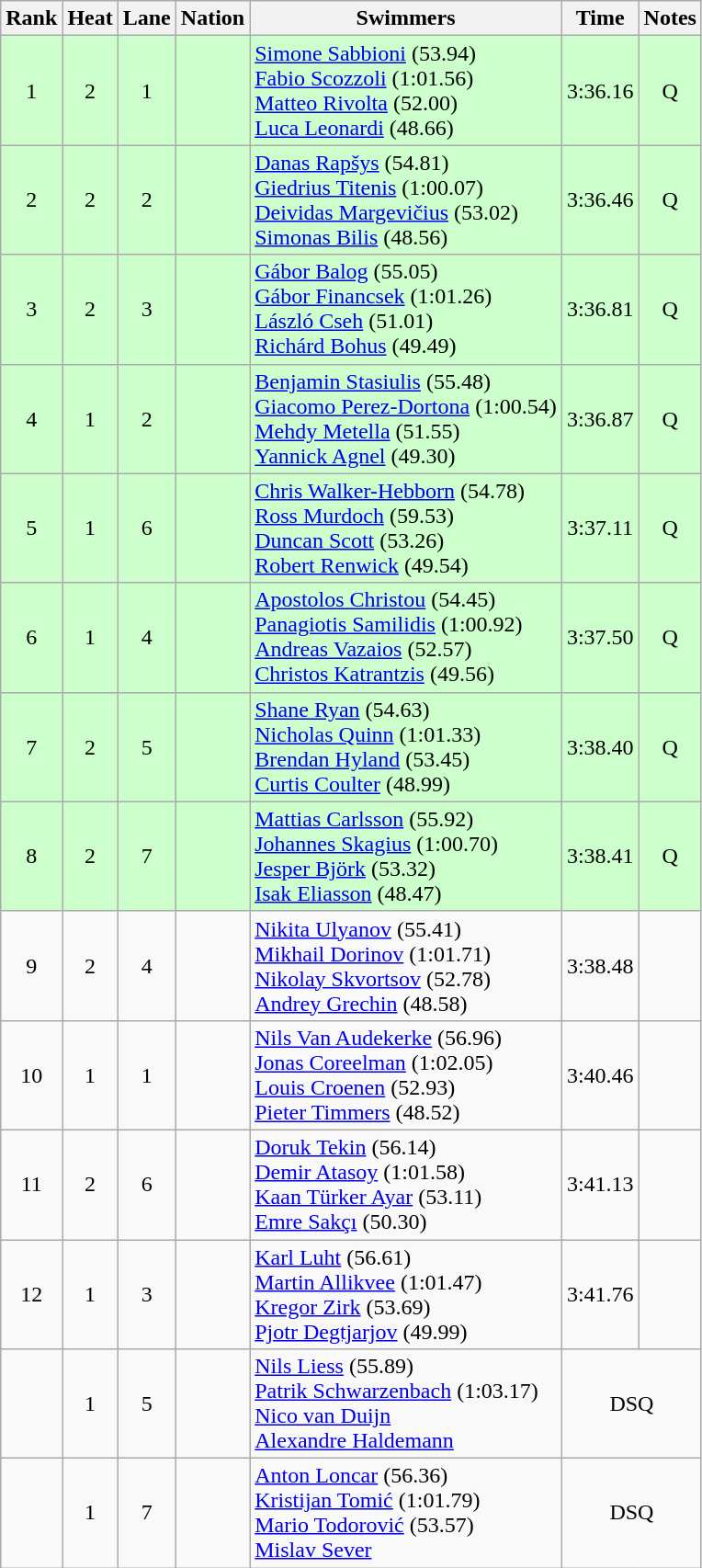<table class="wikitable sortable" style="text-align:center">
<tr>
<th>Rank</th>
<th>Heat</th>
<th>Lane</th>
<th>Nation</th>
<th>Swimmers</th>
<th>Time</th>
<th>Notes</th>
</tr>
<tr bgcolor=ccffcc>
<td>1</td>
<td>2</td>
<td>1</td>
<td align=left></td>
<td align=left><a href='#'>Simone Sabbioni</a> (53.94)<br><a href='#'>Fabio Scozzoli</a> (1:01.56)<br><a href='#'>Matteo Rivolta</a> (52.00)<br><a href='#'>Luca Leonardi</a> (48.66)</td>
<td>3:36.16</td>
<td>Q</td>
</tr>
<tr bgcolor=ccffcc>
<td>2</td>
<td>2</td>
<td>2</td>
<td align=left></td>
<td align=left><a href='#'>Danas Rapšys</a> (54.81)<br><a href='#'>Giedrius Titenis</a> (1:00.07)<br><a href='#'>Deividas Margevičius</a> (53.02)<br><a href='#'>Simonas Bilis</a> (48.56)</td>
<td>3:36.46</td>
<td>Q</td>
</tr>
<tr bgcolor=ccffcc>
<td>3</td>
<td>2</td>
<td>3</td>
<td align=left></td>
<td align=left><a href='#'>Gábor Balog</a> (55.05)<br><a href='#'>Gábor Financsek</a> (1:01.26)<br><a href='#'>László Cseh</a> (51.01)<br><a href='#'>Richárd Bohus</a> (49.49)</td>
<td>3:36.81</td>
<td>Q</td>
</tr>
<tr bgcolor=ccffcc>
<td>4</td>
<td>1</td>
<td>2</td>
<td align=left></td>
<td align=left><a href='#'>Benjamin Stasiulis</a> (55.48)<br><a href='#'>Giacomo Perez-Dortona</a> (1:00.54)<br><a href='#'>Mehdy Metella</a> (51.55)<br><a href='#'>Yannick Agnel</a> (49.30)</td>
<td>3:36.87</td>
<td>Q</td>
</tr>
<tr bgcolor=ccffcc>
<td>5</td>
<td>1</td>
<td>6</td>
<td align=left></td>
<td align=left><a href='#'>Chris Walker-Hebborn</a> (54.78)<br><a href='#'>Ross Murdoch</a> (59.53)<br><a href='#'>Duncan Scott</a> (53.26)<br><a href='#'>Robert Renwick</a> (49.54)</td>
<td>3:37.11</td>
<td>Q</td>
</tr>
<tr bgcolor=ccffcc>
<td>6</td>
<td>1</td>
<td>4</td>
<td align=left></td>
<td align=left><a href='#'>Apostolos Christou</a> (54.45)<br><a href='#'>Panagiotis Samilidis</a> (1:00.92)<br><a href='#'>Andreas Vazaios</a> (52.57)<br><a href='#'>Christos Katrantzis</a> (49.56)</td>
<td>3:37.50</td>
<td>Q</td>
</tr>
<tr bgcolor=ccffcc>
<td>7</td>
<td>2</td>
<td>5</td>
<td align=left></td>
<td align=left><a href='#'>Shane Ryan</a> (54.63)<br><a href='#'>Nicholas Quinn</a> (1:01.33)<br><a href='#'>Brendan Hyland</a> (53.45)<br><a href='#'>Curtis Coulter</a> (48.99)</td>
<td>3:38.40</td>
<td>Q</td>
</tr>
<tr bgcolor=ccffcc>
<td>8</td>
<td>2</td>
<td>7</td>
<td align=left></td>
<td align=left><a href='#'>Mattias Carlsson</a> (55.92)<br><a href='#'>Johannes Skagius</a> (1:00.70)<br><a href='#'>Jesper Björk</a> (53.32)<br><a href='#'>Isak Eliasson</a> (48.47)</td>
<td>3:38.41</td>
<td>Q</td>
</tr>
<tr>
<td>9</td>
<td>2</td>
<td>4</td>
<td align=left></td>
<td align=left><a href='#'>Nikita Ulyanov</a> (55.41)<br><a href='#'>Mikhail Dorinov</a> (1:01.71)<br><a href='#'>Nikolay Skvortsov</a> (52.78)<br><a href='#'>Andrey Grechin</a> (48.58)</td>
<td>3:38.48</td>
<td></td>
</tr>
<tr>
<td>10</td>
<td>1</td>
<td>1</td>
<td align=left></td>
<td align=left><a href='#'>Nils Van Audekerke</a> (56.96)<br><a href='#'>Jonas Coreelman</a> (1:02.05)<br><a href='#'>Louis Croenen</a> (52.93)<br><a href='#'>Pieter Timmers</a> (48.52)</td>
<td>3:40.46</td>
<td></td>
</tr>
<tr>
<td>11</td>
<td>2</td>
<td>6</td>
<td align=left></td>
<td align=left><a href='#'>Doruk Tekin</a> (56.14)<br><a href='#'>Demir Atasoy</a> (1:01.58)<br><a href='#'>Kaan Türker Ayar</a> (53.11)<br><a href='#'>Emre Sakçı</a> (50.30)</td>
<td>3:41.13</td>
<td></td>
</tr>
<tr>
<td>12</td>
<td>1</td>
<td>3</td>
<td align=left></td>
<td align=left><a href='#'>Karl Luht</a> (56.61)<br><a href='#'>Martin Allikvee</a> (1:01.47)<br><a href='#'>Kregor Zirk</a> (53.69)<br><a href='#'>Pjotr Degtjarjov</a> (49.99)</td>
<td>3:41.76</td>
<td></td>
</tr>
<tr>
<td></td>
<td>1</td>
<td>5</td>
<td align=left></td>
<td align=left><a href='#'>Nils Liess</a> (55.89)<br><a href='#'>Patrik Schwarzenbach</a> (1:03.17)<br><a href='#'>Nico van Duijn</a> <br><a href='#'>Alexandre Haldemann</a></td>
<td colspan=2>DSQ</td>
</tr>
<tr>
<td></td>
<td>1</td>
<td>7</td>
<td align=left></td>
<td align=left><a href='#'>Anton Loncar</a> (56.36)<br><a href='#'>Kristijan Tomić</a> (1:01.79)<br><a href='#'>Mario Todorović</a> (53.57) <br><a href='#'>Mislav Sever</a></td>
<td colspan=2>DSQ</td>
</tr>
</table>
